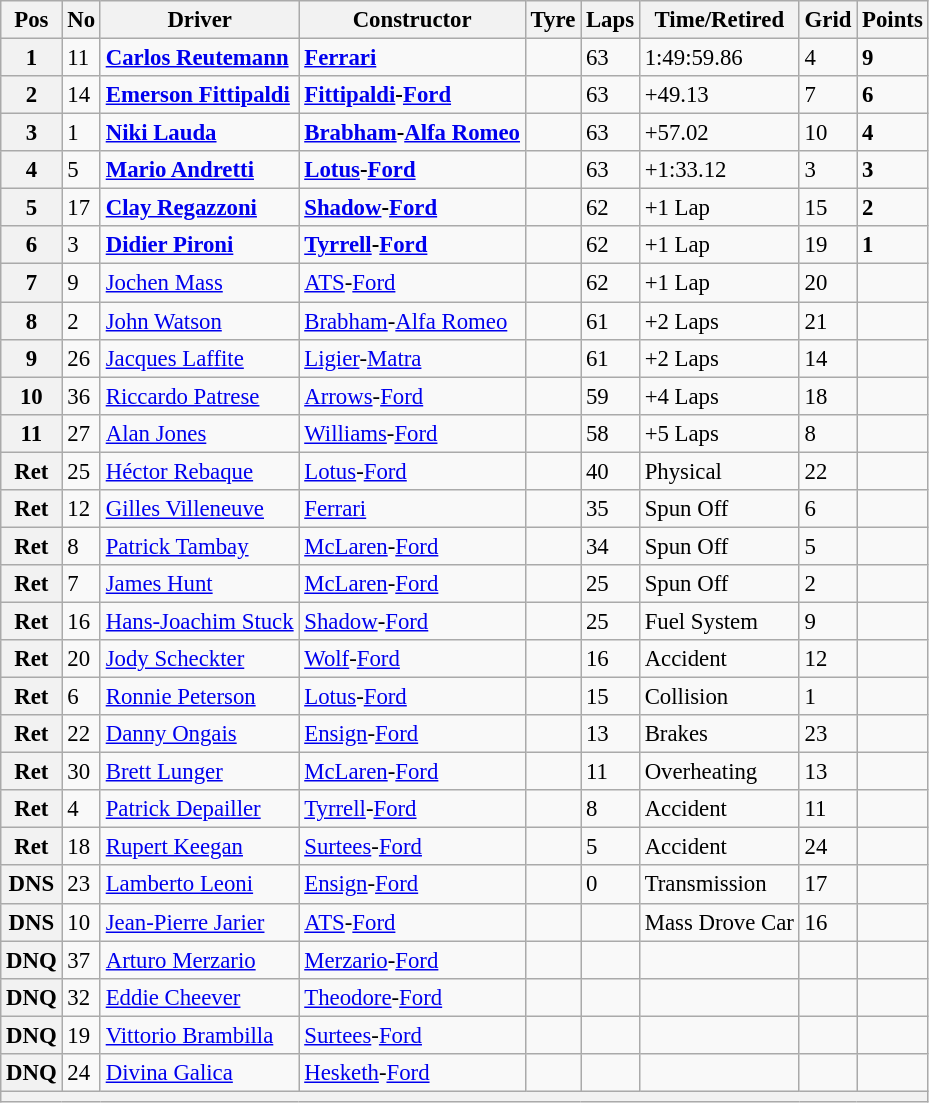<table class="wikitable" style="font-size: 95%;">
<tr>
<th>Pos</th>
<th>No</th>
<th>Driver</th>
<th>Constructor</th>
<th>Tyre</th>
<th>Laps</th>
<th>Time/Retired</th>
<th>Grid</th>
<th>Points</th>
</tr>
<tr>
<th>1</th>
<td>11</td>
<td> <strong><a href='#'>Carlos Reutemann</a></strong></td>
<td><strong><a href='#'>Ferrari</a></strong></td>
<td></td>
<td>63</td>
<td>1:49:59.86</td>
<td>4</td>
<td><strong>9</strong></td>
</tr>
<tr>
<th>2</th>
<td>14</td>
<td> <strong><a href='#'>Emerson Fittipaldi</a></strong></td>
<td><strong><a href='#'>Fittipaldi</a>-<a href='#'>Ford</a></strong></td>
<td></td>
<td>63</td>
<td>+49.13</td>
<td>7</td>
<td><strong>6</strong></td>
</tr>
<tr>
<th>3</th>
<td>1</td>
<td> <strong><a href='#'>Niki Lauda</a></strong></td>
<td><strong><a href='#'>Brabham</a>-<a href='#'>Alfa Romeo</a></strong></td>
<td></td>
<td>63</td>
<td>+57.02</td>
<td>10</td>
<td><strong>4</strong></td>
</tr>
<tr>
<th>4</th>
<td>5</td>
<td> <strong><a href='#'>Mario Andretti</a></strong></td>
<td><strong><a href='#'>Lotus</a>-<a href='#'>Ford</a></strong></td>
<td></td>
<td>63</td>
<td>+1:33.12</td>
<td>3</td>
<td><strong>3</strong></td>
</tr>
<tr>
<th>5</th>
<td>17</td>
<td> <strong><a href='#'>Clay Regazzoni</a></strong></td>
<td><strong><a href='#'>Shadow</a>-<a href='#'>Ford</a></strong></td>
<td></td>
<td>62</td>
<td>+1 Lap</td>
<td>15</td>
<td><strong>2</strong></td>
</tr>
<tr>
<th>6</th>
<td>3</td>
<td> <strong><a href='#'>Didier Pironi</a></strong></td>
<td><strong><a href='#'>Tyrrell</a>-<a href='#'>Ford</a></strong></td>
<td></td>
<td>62</td>
<td>+1 Lap</td>
<td>19</td>
<td><strong>1</strong></td>
</tr>
<tr>
<th>7</th>
<td>9</td>
<td> <a href='#'>Jochen Mass</a></td>
<td><a href='#'>ATS</a>-<a href='#'>Ford</a></td>
<td></td>
<td>62</td>
<td>+1 Lap</td>
<td>20</td>
<td></td>
</tr>
<tr>
<th>8</th>
<td>2</td>
<td> <a href='#'>John Watson</a></td>
<td><a href='#'>Brabham</a>-<a href='#'>Alfa Romeo</a></td>
<td></td>
<td>61</td>
<td>+2 Laps</td>
<td>21</td>
<td></td>
</tr>
<tr>
<th>9</th>
<td>26</td>
<td> <a href='#'>Jacques Laffite</a></td>
<td><a href='#'>Ligier</a>-<a href='#'>Matra</a></td>
<td></td>
<td>61</td>
<td>+2 Laps</td>
<td>14</td>
<td></td>
</tr>
<tr>
<th>10</th>
<td>36</td>
<td> <a href='#'>Riccardo Patrese</a></td>
<td><a href='#'>Arrows</a>-<a href='#'>Ford</a></td>
<td></td>
<td>59</td>
<td>+4 Laps</td>
<td>18</td>
<td></td>
</tr>
<tr>
<th>11</th>
<td>27</td>
<td> <a href='#'>Alan Jones</a></td>
<td><a href='#'>Williams</a>-<a href='#'>Ford</a></td>
<td></td>
<td>58</td>
<td>+5 Laps</td>
<td>8</td>
<td></td>
</tr>
<tr>
<th>Ret</th>
<td>25</td>
<td> <a href='#'>Héctor Rebaque</a></td>
<td><a href='#'>Lotus</a>-<a href='#'>Ford</a></td>
<td></td>
<td>40</td>
<td>Physical</td>
<td>22</td>
<td></td>
</tr>
<tr>
<th>Ret</th>
<td>12</td>
<td> <a href='#'>Gilles Villeneuve</a></td>
<td><a href='#'>Ferrari</a></td>
<td></td>
<td>35</td>
<td>Spun Off</td>
<td>6</td>
<td></td>
</tr>
<tr>
<th>Ret</th>
<td>8</td>
<td> <a href='#'>Patrick Tambay</a></td>
<td><a href='#'>McLaren</a>-<a href='#'>Ford</a></td>
<td></td>
<td>34</td>
<td>Spun Off</td>
<td>5</td>
<td></td>
</tr>
<tr>
<th>Ret</th>
<td>7</td>
<td> <a href='#'>James Hunt</a></td>
<td><a href='#'>McLaren</a>-<a href='#'>Ford</a></td>
<td></td>
<td>25</td>
<td>Spun Off</td>
<td>2</td>
<td></td>
</tr>
<tr>
<th>Ret</th>
<td>16</td>
<td> <a href='#'>Hans-Joachim Stuck</a></td>
<td><a href='#'>Shadow</a>-<a href='#'>Ford</a></td>
<td></td>
<td>25</td>
<td>Fuel System</td>
<td>9</td>
<td></td>
</tr>
<tr>
<th>Ret</th>
<td>20</td>
<td> <a href='#'>Jody Scheckter</a></td>
<td><a href='#'>Wolf</a>-<a href='#'>Ford</a></td>
<td></td>
<td>16</td>
<td>Accident</td>
<td>12</td>
<td></td>
</tr>
<tr>
<th>Ret</th>
<td>6</td>
<td> <a href='#'>Ronnie Peterson</a></td>
<td><a href='#'>Lotus</a>-<a href='#'>Ford</a></td>
<td></td>
<td>15</td>
<td>Collision</td>
<td>1</td>
<td></td>
</tr>
<tr>
<th>Ret</th>
<td>22</td>
<td> <a href='#'>Danny Ongais</a></td>
<td><a href='#'>Ensign</a>-<a href='#'>Ford</a></td>
<td></td>
<td>13</td>
<td>Brakes</td>
<td>23</td>
<td></td>
</tr>
<tr>
<th>Ret</th>
<td>30</td>
<td> <a href='#'>Brett Lunger</a></td>
<td><a href='#'>McLaren</a>-<a href='#'>Ford</a></td>
<td></td>
<td>11</td>
<td>Overheating</td>
<td>13</td>
<td></td>
</tr>
<tr>
<th>Ret</th>
<td>4</td>
<td> <a href='#'>Patrick Depailler</a></td>
<td><a href='#'>Tyrrell</a>-<a href='#'>Ford</a></td>
<td></td>
<td>8</td>
<td>Accident</td>
<td>11</td>
<td></td>
</tr>
<tr>
<th>Ret</th>
<td>18</td>
<td> <a href='#'>Rupert Keegan</a></td>
<td><a href='#'>Surtees</a>-<a href='#'>Ford</a></td>
<td></td>
<td>5</td>
<td>Accident</td>
<td>24</td>
<td></td>
</tr>
<tr>
<th>DNS</th>
<td>23</td>
<td> <a href='#'>Lamberto Leoni</a></td>
<td><a href='#'>Ensign</a>-<a href='#'>Ford</a></td>
<td></td>
<td>0</td>
<td>Transmission</td>
<td>17</td>
<td></td>
</tr>
<tr>
<th>DNS</th>
<td>10</td>
<td> <a href='#'>Jean-Pierre Jarier</a></td>
<td><a href='#'>ATS</a>-<a href='#'>Ford</a></td>
<td></td>
<td></td>
<td>Mass Drove Car</td>
<td>16</td>
<td></td>
</tr>
<tr>
<th>DNQ</th>
<td>37</td>
<td> <a href='#'>Arturo Merzario</a></td>
<td><a href='#'>Merzario</a>-<a href='#'>Ford</a></td>
<td></td>
<td></td>
<td></td>
<td></td>
<td></td>
</tr>
<tr>
<th>DNQ</th>
<td>32</td>
<td> <a href='#'>Eddie Cheever</a></td>
<td><a href='#'>Theodore</a>-<a href='#'>Ford</a></td>
<td></td>
<td></td>
<td></td>
<td></td>
<td></td>
</tr>
<tr>
<th>DNQ</th>
<td>19</td>
<td> <a href='#'>Vittorio Brambilla</a></td>
<td><a href='#'>Surtees</a>-<a href='#'>Ford</a></td>
<td></td>
<td></td>
<td></td>
<td></td>
<td></td>
</tr>
<tr>
<th>DNQ</th>
<td>24</td>
<td> <a href='#'>Divina Galica</a></td>
<td><a href='#'>Hesketh</a>-<a href='#'>Ford</a></td>
<td></td>
<td></td>
<td></td>
<td></td>
<td></td>
</tr>
<tr>
<th colspan="9"></th>
</tr>
</table>
